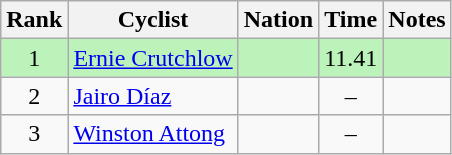<table class="wikitable sortable" style="text-align:center">
<tr>
<th>Rank</th>
<th>Cyclist</th>
<th>Nation</th>
<th>Time</th>
<th>Notes</th>
</tr>
<tr bgcolor=bbf3bb>
<td>1</td>
<td align=left data-sort-value="Crutchlow, Ernie"><a href='#'>Ernie Crutchlow</a></td>
<td align=left></td>
<td>11.41</td>
<td></td>
</tr>
<tr>
<td>2</td>
<td align=left data-sort-value="Díaz, Jairo"><a href='#'>Jairo Díaz</a></td>
<td align=left></td>
<td>–</td>
<td></td>
</tr>
<tr>
<td>3</td>
<td align=left data-sort-value="Attong, Winston"><a href='#'>Winston Attong</a></td>
<td align=left></td>
<td>–</td>
<td></td>
</tr>
</table>
